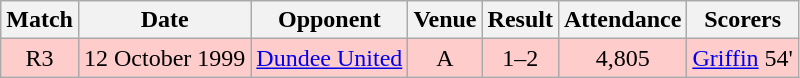<table class="wikitable" style="font-size:100%; text-align:center">
<tr>
<th>Match</th>
<th>Date</th>
<th>Opponent</th>
<th>Venue</th>
<th>Result</th>
<th>Attendance</th>
<th>Scorers</th>
</tr>
<tr style="background: #FFCCCC;">
<td>R3</td>
<td>12 October 1999</td>
<td><a href='#'>Dundee United</a></td>
<td>A</td>
<td>1–2</td>
<td>4,805</td>
<td><a href='#'>Griffin</a> 54'</td>
</tr>
</table>
